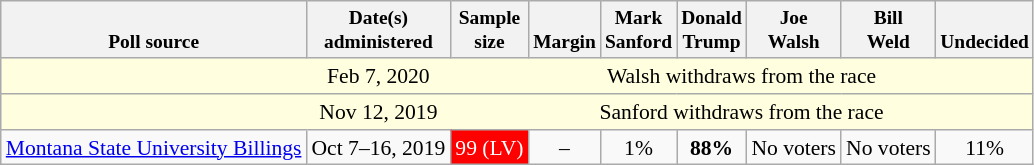<table class="wikitable" style="font-size:90%;text-align:center;">
<tr valign=bottom style="font-size:90%;">
<th>Poll source</th>
<th>Date(s)<br>administered</th>
<th>Sample<br>size</th>
<th>Margin<br></th>
<th>Mark<br>Sanford</th>
<th>Donald<br>Trump</th>
<th>Joe<br>Walsh</th>
<th>Bill<br>Weld</th>
<th>Undecided</th>
</tr>
<tr style="background:lightyellow;">
<td style="border-right-style:hidden;"></td>
<td style="border-right-style:hidden;">Feb 7, 2020</td>
<td colspan="20">Walsh withdraws from the race</td>
</tr>
<tr style="background:lightyellow;">
<td style="border-right-style:hidden;"></td>
<td style="border-right-style:hidden;">Nov 12, 2019</td>
<td colspan="20">Sanford withdraws from the race</td>
</tr>
<tr>
<td style="text-align:left;"><a href='#'>Montana State University Billings</a></td>
<td>Oct 7–16, 2019</td>
<td style="background: red; color: white;">99 (LV)</td>
<td>–</td>
<td>1%</td>
<td><strong>88%</strong></td>
<td>No voters</td>
<td>No voters</td>
<td>11%</td>
</tr>
</table>
